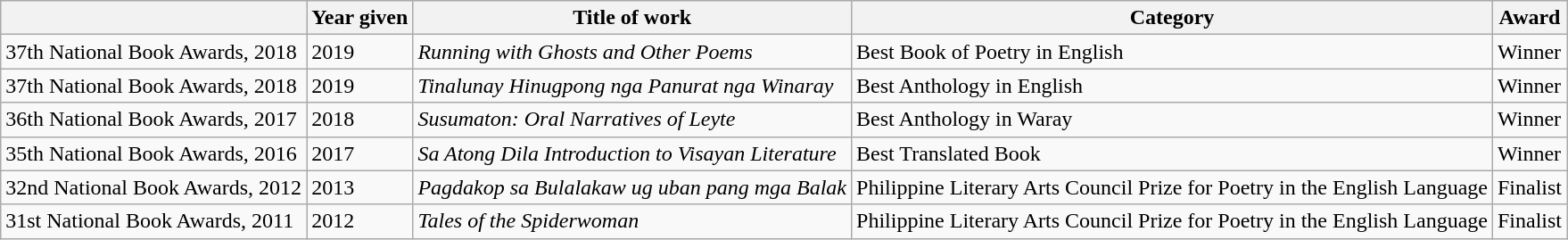<table class="wikitable">
<tr>
<th></th>
<th>Year given</th>
<th>Title of work</th>
<th>Category</th>
<th>Award</th>
</tr>
<tr>
<td>37th National Book Awards, 2018</td>
<td>2019</td>
<td><em>Running with Ghosts and Other Poems</em></td>
<td>Best Book of Poetry in English</td>
<td>Winner</td>
</tr>
<tr>
<td>37th National Book Awards, 2018</td>
<td>2019</td>
<td><em>Tinalunay Hinugpong nga Panurat nga Winaray</em></td>
<td>Best Anthology in English</td>
<td>Winner</td>
</tr>
<tr>
<td>36th National Book Awards, 2017</td>
<td>2018</td>
<td><em>Susumaton: Oral Narratives of Leyte</em></td>
<td>Best Anthology in Waray</td>
<td>Winner</td>
</tr>
<tr>
<td>35th National Book Awards, 2016</td>
<td>2017</td>
<td><em>Sa Atong Dila Introduction to Visayan Literature</em></td>
<td>Best Translated Book</td>
<td>Winner</td>
</tr>
<tr>
<td>32nd National Book Awards, 2012</td>
<td>2013</td>
<td><em>Pagdakop sa Bulalakaw ug uban pang mga Balak</em></td>
<td>Philippine Literary Arts Council Prize for Poetry in the English Language</td>
<td>Finalist</td>
</tr>
<tr>
<td>31st National Book Awards, 2011</td>
<td>2012</td>
<td><em>Tales of the Spiderwoman</em></td>
<td>Philippine Literary Arts Council Prize for Poetry in the English Language</td>
<td>Finalist</td>
</tr>
</table>
